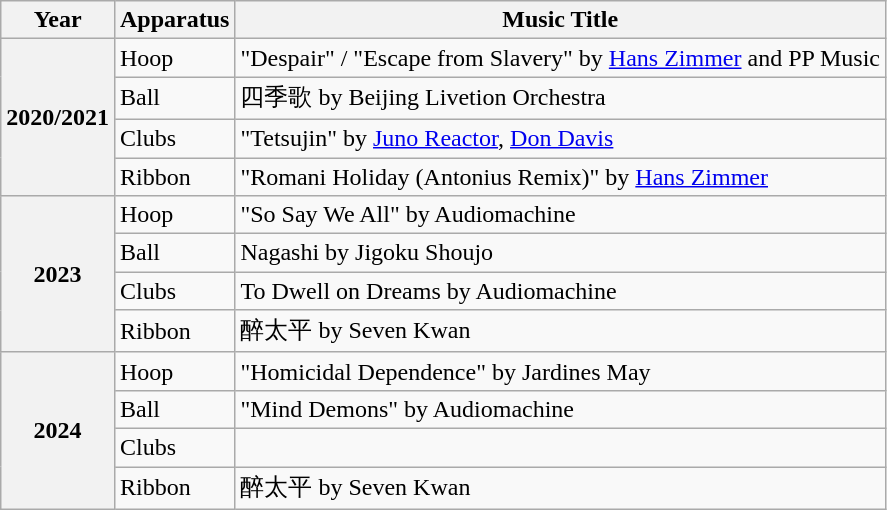<table class="wikitable">
<tr>
<th>Year</th>
<th>Apparatus</th>
<th>Music Title</th>
</tr>
<tr>
<th rowspan="4"><strong>2020/2021</strong></th>
<td>Hoop</td>
<td>"Despair" / "Escape from Slavery" by <a href='#'>Hans Zimmer</a> and PP Music</td>
</tr>
<tr>
<td>Ball</td>
<td>四季歌 by Beijing Livetion Orchestra</td>
</tr>
<tr>
<td>Clubs</td>
<td>"Tetsujin" by <a href='#'>Juno Reactor</a>, <a href='#'>Don Davis</a></td>
</tr>
<tr>
<td>Ribbon</td>
<td>"Romani Holiday (Antonius Remix)" by <a href='#'>Hans Zimmer</a></td>
</tr>
<tr>
<th rowspan="4"><strong>2023</strong></th>
<td>Hoop</td>
<td>"So Say We All" by Audiomachine</td>
</tr>
<tr>
<td>Ball</td>
<td>Nagashi by Jigoku Shoujo</td>
</tr>
<tr>
<td>Clubs</td>
<td>To Dwell on Dreams by Audiomachine</td>
</tr>
<tr>
<td>Ribbon</td>
<td>醉太平 by Seven Kwan</td>
</tr>
<tr>
<th rowspan="4"><strong>2024</strong></th>
<td>Hoop</td>
<td>"Homicidal Dependence" by Jardines May</td>
</tr>
<tr>
<td>Ball</td>
<td>"Mind Demons" by Audiomachine</td>
</tr>
<tr>
<td>Clubs</td>
<td></td>
</tr>
<tr>
<td>Ribbon</td>
<td>醉太平 by Seven Kwan</td>
</tr>
</table>
